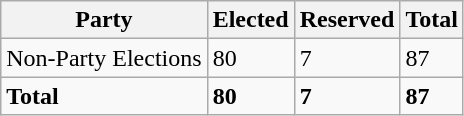<table class="wikitable">
<tr>
<th>Party</th>
<th>Elected</th>
<th>Reserved</th>
<th>Total</th>
</tr>
<tr>
<td>Non-Party Elections</td>
<td>80</td>
<td>7</td>
<td>87</td>
</tr>
<tr>
<td><strong>Total</strong></td>
<td><strong>80</strong></td>
<td><strong>7</strong></td>
<td><strong>87</strong></td>
</tr>
</table>
